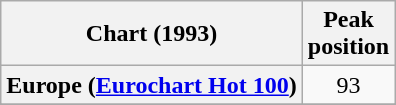<table class="wikitable sortable plainrowheaders" style="text-align:center">
<tr>
<th>Chart (1993)</th>
<th>Peak<br>position</th>
</tr>
<tr>
<th scope="row">Europe (<a href='#'>Eurochart Hot 100</a>)</th>
<td align="center">93</td>
</tr>
<tr>
</tr>
<tr>
</tr>
</table>
